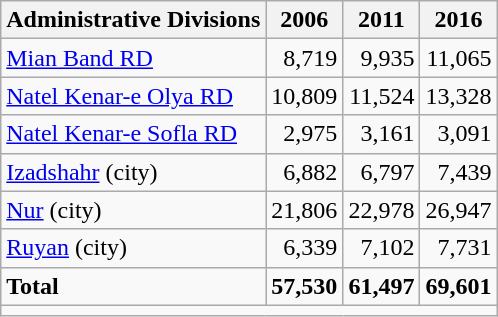<table class="wikitable">
<tr>
<th>Administrative Divisions</th>
<th>2006</th>
<th>2011</th>
<th>2016</th>
</tr>
<tr>
<td><a href='#'>Mian Band RD</a></td>
<td style="text-align: right;">8,719</td>
<td style="text-align: right;">9,935</td>
<td style="text-align: right;">11,065</td>
</tr>
<tr>
<td><a href='#'>Natel Kenar-e Olya RD</a></td>
<td style="text-align: right;">10,809</td>
<td style="text-align: right;">11,524</td>
<td style="text-align: right;">13,328</td>
</tr>
<tr>
<td><a href='#'>Natel Kenar-e Sofla RD</a></td>
<td style="text-align: right;">2,975</td>
<td style="text-align: right;">3,161</td>
<td style="text-align: right;">3,091</td>
</tr>
<tr>
<td><a href='#'>Izadshahr</a> (city)</td>
<td style="text-align: right;">6,882</td>
<td style="text-align: right;">6,797</td>
<td style="text-align: right;">7,439</td>
</tr>
<tr>
<td><a href='#'>Nur</a> (city)</td>
<td style="text-align: right;">21,806</td>
<td style="text-align: right;">22,978</td>
<td style="text-align: right;">26,947</td>
</tr>
<tr>
<td><a href='#'>Ruyan</a> (city)</td>
<td style="text-align: right;">6,339</td>
<td style="text-align: right;">7,102</td>
<td style="text-align: right;">7,731</td>
</tr>
<tr>
<td><strong>Total</strong></td>
<td style="text-align: right;"><strong>57,530</strong></td>
<td style="text-align: right;"><strong>61,497</strong></td>
<td style="text-align: right;"><strong>69,601</strong></td>
</tr>
<tr>
<td colspan=4></td>
</tr>
</table>
